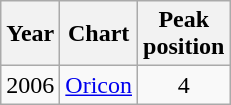<table class="wikitable">
<tr>
<th>Year</th>
<th>Chart</th>
<th>Peak<br>position</th>
</tr>
<tr>
<td>2006</td>
<td><a href='#'>Oricon</a></td>
<td style="text-align:center">4</td>
</tr>
</table>
